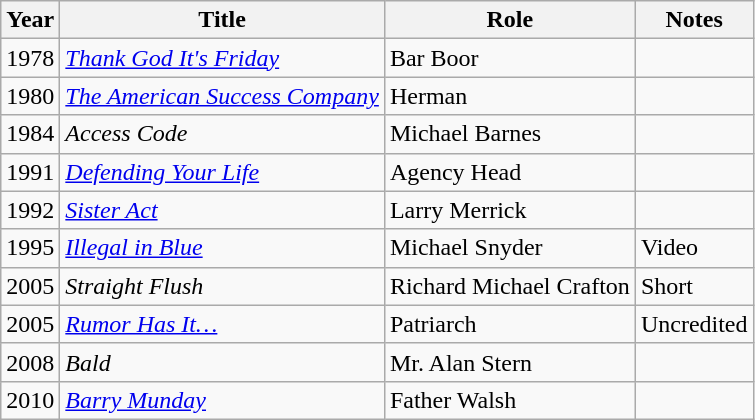<table class="wikitable">
<tr>
<th>Year</th>
<th>Title</th>
<th>Role</th>
<th>Notes</th>
</tr>
<tr>
<td>1978</td>
<td><em><a href='#'>Thank God It's Friday</a></em></td>
<td>Bar Boor</td>
<td></td>
</tr>
<tr>
<td>1980</td>
<td><em><a href='#'>The American Success Company</a></em></td>
<td>Herman</td>
<td></td>
</tr>
<tr>
<td>1984</td>
<td><em>Access Code</em></td>
<td>Michael Barnes</td>
<td></td>
</tr>
<tr>
<td>1991</td>
<td><em><a href='#'>Defending Your Life</a></em></td>
<td>Agency Head</td>
<td></td>
</tr>
<tr>
<td>1992</td>
<td><em><a href='#'>Sister Act</a></em></td>
<td>Larry Merrick</td>
<td></td>
</tr>
<tr>
<td>1995</td>
<td><em><a href='#'>Illegal in Blue</a></em></td>
<td>Michael Snyder</td>
<td>Video</td>
</tr>
<tr>
<td>2005</td>
<td><em>Straight Flush</em></td>
<td>Richard Michael Crafton</td>
<td>Short</td>
</tr>
<tr>
<td>2005</td>
<td><em><a href='#'>Rumor Has It…</a></em></td>
<td>Patriarch</td>
<td>Uncredited</td>
</tr>
<tr>
<td>2008</td>
<td><em>Bald</em></td>
<td>Mr. Alan Stern</td>
<td></td>
</tr>
<tr>
<td>2010</td>
<td><em><a href='#'>Barry Munday</a></em></td>
<td>Father Walsh</td>
<td></td>
</tr>
</table>
